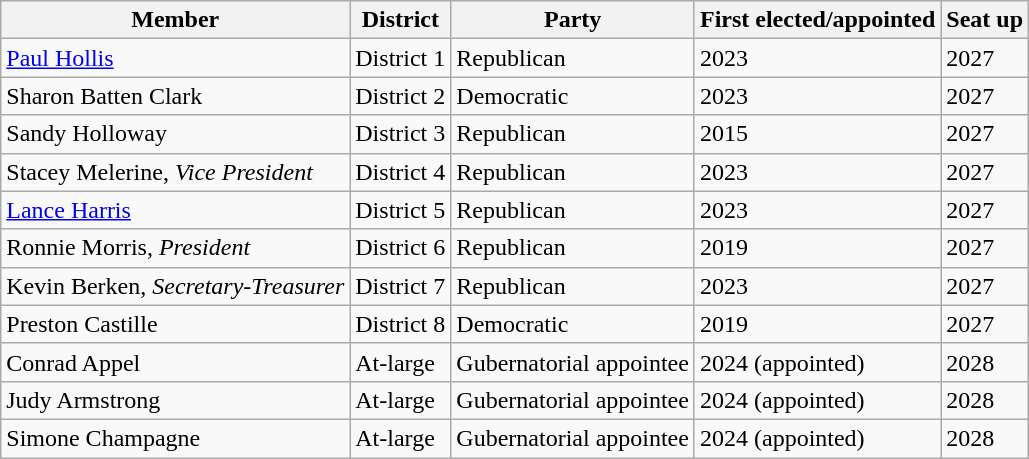<table class="wikitable">
<tr>
<th>Member</th>
<th>District</th>
<th>Party</th>
<th>First elected/appointed</th>
<th>Seat up</th>
</tr>
<tr>
<td><a href='#'>Paul Hollis</a></td>
<td>District 1</td>
<td>Republican</td>
<td>2023</td>
<td>2027</td>
</tr>
<tr>
<td>Sharon Batten Clark</td>
<td>District 2</td>
<td>Democratic</td>
<td>2023</td>
<td>2027</td>
</tr>
<tr>
<td>Sandy Holloway</td>
<td>District 3</td>
<td>Republican</td>
<td>2015</td>
<td>2027</td>
</tr>
<tr>
<td>Stacey Melerine, <em>Vice President</em></td>
<td>District 4</td>
<td>Republican</td>
<td>2023</td>
<td>2027</td>
</tr>
<tr>
<td><a href='#'>Lance Harris</a></td>
<td>District 5</td>
<td>Republican</td>
<td>2023</td>
<td>2027</td>
</tr>
<tr>
<td>Ronnie Morris, <em>President</em></td>
<td>District 6</td>
<td>Republican</td>
<td>2019</td>
<td>2027</td>
</tr>
<tr>
<td>Kevin Berken, <em>Secretary-Treasurer</em></td>
<td>District 7</td>
<td>Republican</td>
<td>2023</td>
<td>2027</td>
</tr>
<tr>
<td>Preston Castille</td>
<td>District 8</td>
<td>Democratic</td>
<td>2019</td>
<td>2027</td>
</tr>
<tr>
<td>Conrad Appel</td>
<td>At-large</td>
<td>Gubernatorial appointee</td>
<td>2024 (appointed)</td>
<td>2028</td>
</tr>
<tr>
<td>Judy Armstrong</td>
<td>At-large</td>
<td>Gubernatorial appointee</td>
<td>2024 (appointed)</td>
<td>2028</td>
</tr>
<tr>
<td>Simone Champagne</td>
<td>At-large</td>
<td>Gubernatorial appointee</td>
<td>2024 (appointed)</td>
<td>2028</td>
</tr>
</table>
